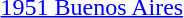<table>
<tr>
<td><a href='#'>1951 Buenos Aires</a></td>
<td></td>
<td></td>
<td></td>
</tr>
</table>
